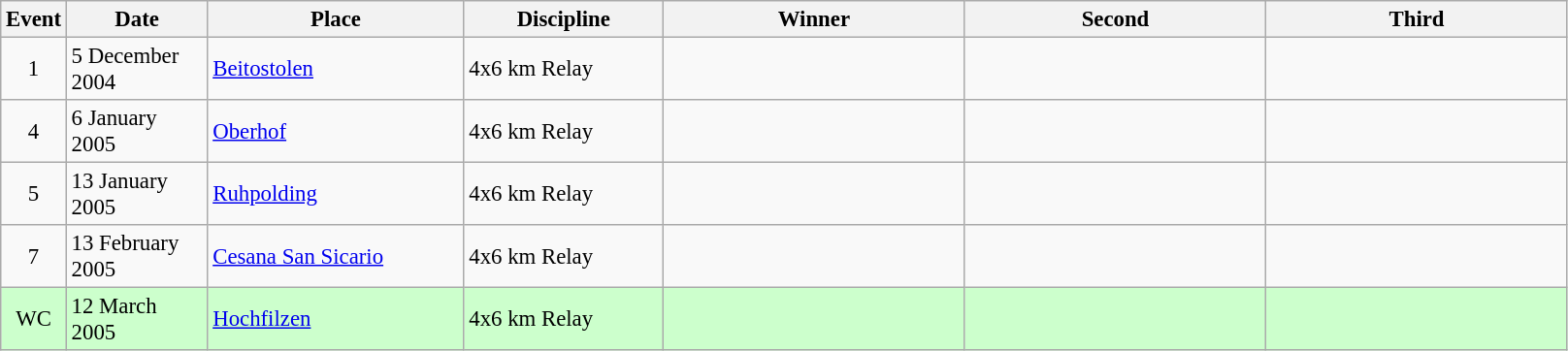<table class="wikitable" style="font-size:95%;">
<tr>
<th width="30">Event</th>
<th width="90">Date</th>
<th width="169">Place</th>
<th width="130">Discipline</th>
<th width="200">Winner</th>
<th width="200">Second</th>
<th width="200">Third</th>
</tr>
<tr>
<td align=center>1</td>
<td>5 December 2004</td>
<td> <a href='#'>Beitostolen</a></td>
<td>4x6 km Relay</td>
<td></td>
<td></td>
<td></td>
</tr>
<tr>
<td align=center>4</td>
<td>6 January 2005</td>
<td> <a href='#'>Oberhof</a></td>
<td>4x6 km Relay</td>
<td></td>
<td></td>
<td></td>
</tr>
<tr>
<td align=center>5</td>
<td>13 January 2005</td>
<td> <a href='#'>Ruhpolding</a></td>
<td>4x6 km Relay</td>
<td></td>
<td></td>
<td></td>
</tr>
<tr>
<td align=center>7</td>
<td>13 February 2005</td>
<td> <a href='#'>Cesana San Sicario</a></td>
<td>4x6 km Relay</td>
<td></td>
<td></td>
<td></td>
</tr>
<tr style="background:#CCFFCC">
<td align=center>WC</td>
<td>12 March 2005</td>
<td> <a href='#'>Hochfilzen</a></td>
<td>4x6 km Relay</td>
<td></td>
<td></td>
<td></td>
</tr>
</table>
